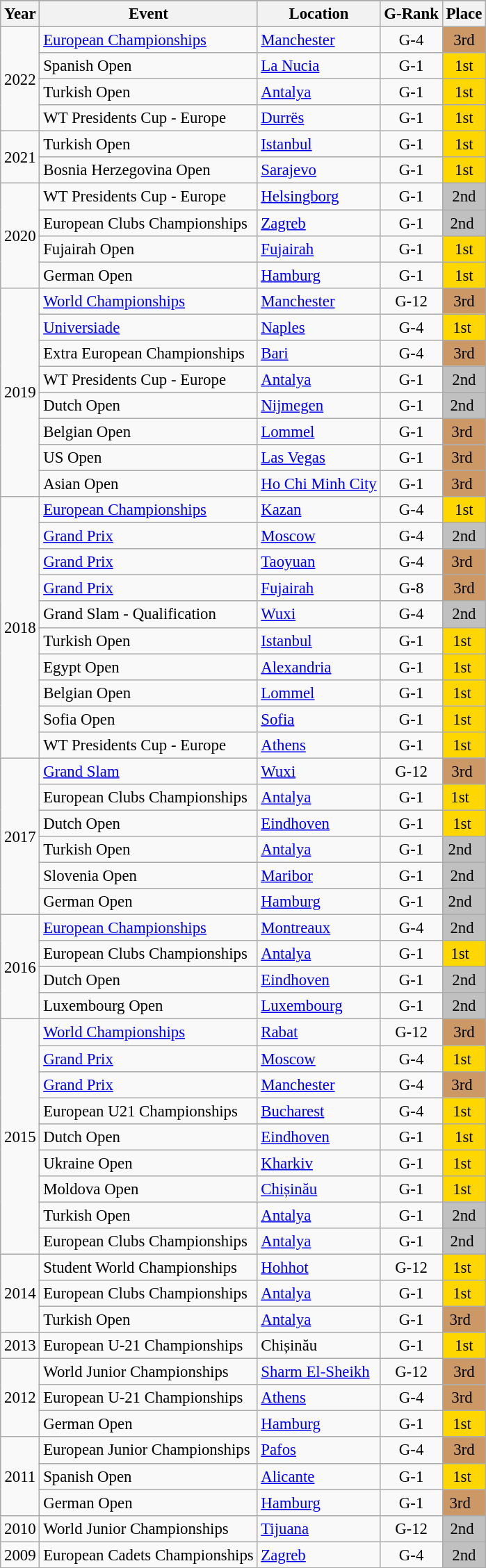<table class="wikitable" style="text-align:center; font-size:95%;">
<tr>
</tr>
<tr>
<th align=center>Year</th>
<th>Event</th>
<th>Location</th>
<th>G-Rank</th>
<th>Place</th>
</tr>
<tr>
<td rowspan="4">2022</td>
<td align=left><a href='#'>European Championships</a></td>
<td align=left> <a href='#'>Manchester</a></td>
<td>G-4</td>
<td bgcolor="cc9966">3rd</td>
</tr>
<tr>
<td align=left>Spanish Open</td>
<td align=left> <a href='#'>La Nucia</a></td>
<td>G-1</td>
<td align="center" bgcolor="gold">1st</td>
</tr>
<tr>
<td align=left>Turkish Open</td>
<td align=left> <a href='#'>Antalya</a></td>
<td>G-1</td>
<td align="center" bgcolor="gold">1st</td>
</tr>
<tr>
<td align=left>WT Presidents Cup - Europe</td>
<td align=left> <a href='#'>Durrës</a></td>
<td>G-1</td>
<td align="center" bgcolor="gold">1st</td>
</tr>
<tr>
<td rowspan="2">2021</td>
<td align=left>Turkish Open</td>
<td align=left> <a href='#'>Istanbul</a></td>
<td>G-1</td>
<td align="center" bgcolor="gold">1st</td>
</tr>
<tr>
<td align=left>Bosnia Herzegovina Open</td>
<td align=left> <a href='#'>Sarajevo</a></td>
<td>G-1</td>
<td align="center" bgcolor="gold">1st</td>
</tr>
<tr>
<td rowspan="4">2020</td>
<td align=left>WT Presidents Cup - Europe</td>
<td align=left> <a href='#'>Helsingborg</a></td>
<td>G-1</td>
<td align="center" bgcolor="silver">2nd</td>
</tr>
<tr>
<td align=left>European Clubs Championships</td>
<td align=left> <a href='#'>Zagreb</a></td>
<td>G-1</td>
<td align="center" bgcolor="silver">2nd </td>
</tr>
<tr>
<td align=left>Fujairah Open</td>
<td align=left> <a href='#'>Fujairah</a></td>
<td>G-1</td>
<td align="center" bgcolor="gold">1st</td>
</tr>
<tr>
<td align=left>German Open</td>
<td align=left> <a href='#'>Hamburg</a></td>
<td>G-1</td>
<td align="center" bgcolor="gold">1st</td>
</tr>
<tr>
<td rowspan="8">2019</td>
<td align=left><a href='#'>World Championships</a></td>
<td align=left> <a href='#'>Manchester</a></td>
<td>G-12</td>
<td bgcolor="cc9966">3rd</td>
</tr>
<tr>
<td align=left><a href='#'>Universiade</a></td>
<td align=left> <a href='#'>Naples</a></td>
<td>G-4</td>
<td align="center" bgcolor="gold">1st </td>
</tr>
<tr>
<td align=left>Extra European Championships</td>
<td align=left> <a href='#'>Bari</a></td>
<td>G-4</td>
<td bgcolor="cc9966">3rd</td>
</tr>
<tr>
<td align=left>WT Presidents Cup - Europe</td>
<td align=left> <a href='#'>Antalya</a></td>
<td>G-1</td>
<td align="center" bgcolor="silver">2nd</td>
</tr>
<tr>
<td align=left>Dutch Open</td>
<td align=left> <a href='#'>Nijmegen</a></td>
<td>G-1</td>
<td align="center" bgcolor="silver">2nd </td>
</tr>
<tr>
<td align=left>Belgian Open</td>
<td align=left> <a href='#'>Lommel</a></td>
<td>G-1</td>
<td bgcolor="cc9966">3rd </td>
</tr>
<tr>
<td align=left>US Open</td>
<td align=left> <a href='#'>Las Vegas</a></td>
<td>G-1</td>
<td bgcolor="cc9966">3rd </td>
</tr>
<tr>
<td align=left>Asian Open</td>
<td align=left> <a href='#'>Ho Chi Minh City</a></td>
<td>G-1</td>
<td bgcolor="cc9966">3rd </td>
</tr>
<tr>
<td rowspan="10">2018</td>
<td align=left><a href='#'>European Championships</a></td>
<td align=left> <a href='#'>Kazan</a></td>
<td>G-4</td>
<td align="center" bgcolor="gold">1st</td>
</tr>
<tr>
<td align=left><a href='#'>Grand Prix</a></td>
<td align=left> <a href='#'>Moscow</a></td>
<td>G-4</td>
<td align="center" bgcolor="silver">2nd</td>
</tr>
<tr>
<td align=left><a href='#'>Grand Prix</a></td>
<td align=left> <a href='#'>Taoyuan</a></td>
<td>G-4</td>
<td bgcolor="cc9966">3rd </td>
</tr>
<tr>
<td align=left><a href='#'>Grand Prix</a></td>
<td align=left> <a href='#'>Fujairah</a></td>
<td>G-8</td>
<td bgcolor="cc9966">3rd</td>
</tr>
<tr>
<td align=left>Grand Slam - Qualification</td>
<td align=left> <a href='#'>Wuxi</a></td>
<td>G-4</td>
<td align="center" bgcolor="silver">2nd</td>
</tr>
<tr>
<td align=left>Turkish Open</td>
<td align=left> <a href='#'>Istanbul</a></td>
<td>G-1</td>
<td align="center" bgcolor="gold">1st </td>
</tr>
<tr>
<td align=left>Egypt Open</td>
<td align=left> <a href='#'>Alexandria</a></td>
<td>G-1</td>
<td align="center" bgcolor="gold">1st </td>
</tr>
<tr>
<td align=left>Belgian Open</td>
<td align=left> <a href='#'>Lommel</a></td>
<td>G-1</td>
<td align="center" bgcolor="gold">1st </td>
</tr>
<tr>
<td align=left>Sofia Open</td>
<td align=left> <a href='#'>Sofia</a></td>
<td>G-1</td>
<td align="center" bgcolor="gold">1st </td>
</tr>
<tr>
<td align=left>WT Presidents Cup - Europe</td>
<td align=left> <a href='#'>Athens</a></td>
<td>G-1</td>
<td align="center" bgcolor="gold">1st </td>
</tr>
<tr>
<td rowspan="6">2017</td>
<td align=left><a href='#'>Grand Slam</a></td>
<td align=left> <a href='#'>Wuxi</a></td>
<td>G-12</td>
<td bgcolor="cc9966">3rd </td>
</tr>
<tr>
<td align=left>European Clubs Championships</td>
<td align=left> <a href='#'>Antalya</a></td>
<td>G-1</td>
<td align="center" bgcolor="gold">1st  </td>
</tr>
<tr>
<td align=left>Dutch Open</td>
<td align=left> <a href='#'>Eindhoven</a></td>
<td>G-1</td>
<td align="center" bgcolor="gold">1st </td>
</tr>
<tr>
<td align=left>Turkish Open</td>
<td align=left> <a href='#'>Antalya</a></td>
<td>G-1</td>
<td align="center" bgcolor="silver">2nd  </td>
</tr>
<tr>
<td align=left>Slovenia Open</td>
<td align=left> <a href='#'>Maribor</a></td>
<td>G-1</td>
<td align="center" bgcolor="silver">2nd </td>
</tr>
<tr>
<td align=left>German Open</td>
<td align=left> <a href='#'>Hamburg</a></td>
<td>G-1</td>
<td align="center" bgcolor="silver">2nd  </td>
</tr>
<tr>
<td rowspan="4">2016</td>
<td align=left><a href='#'>European Championships</a></td>
<td align=left> <a href='#'>Montreaux</a></td>
<td>G-4</td>
<td align="center" bgcolor="silver">2nd </td>
</tr>
<tr>
<td align=left>European Clubs Championships</td>
<td align=left> <a href='#'>Antalya</a></td>
<td>G-1</td>
<td align="center" bgcolor="gold">1st  </td>
</tr>
<tr>
<td align=left>Dutch Open</td>
<td align=left> <a href='#'>Eindhoven</a></td>
<td>G-1</td>
<td align="center" bgcolor="silver">2nd</td>
</tr>
<tr>
<td align=left>Luxembourg Open</td>
<td align=left> <a href='#'>Luxembourg</a></td>
<td>G-1</td>
<td align="center" bgcolor="silver">2nd</td>
</tr>
<tr>
<td rowspan="9">2015</td>
<td align=left><a href='#'>World Championships</a></td>
<td align=left> <a href='#'>Rabat</a></td>
<td>G-12</td>
<td bgcolor="cc9966">3rd</td>
</tr>
<tr>
<td align=left><a href='#'>Grand Prix</a></td>
<td align=left> <a href='#'>Moscow</a></td>
<td>G-4</td>
<td align="center" bgcolor="gold">1st </td>
</tr>
<tr>
<td align=left><a href='#'>Grand Prix</a></td>
<td align=left> <a href='#'>Manchester</a></td>
<td>G-4</td>
<td bgcolor="cc9966">3rd </td>
</tr>
<tr>
<td align=left>European U21 Championships</td>
<td align=left> <a href='#'>Bucharest</a></td>
<td>G-4</td>
<td align="center" bgcolor="gold">1st </td>
</tr>
<tr>
<td align=left>Dutch Open</td>
<td align=left> <a href='#'>Eindhoven</a></td>
<td>G-1</td>
<td align="center" bgcolor="gold">1st</td>
</tr>
<tr>
<td align=left>Ukraine Open</td>
<td align=left> <a href='#'>Kharkiv</a></td>
<td>G-1</td>
<td align="center" bgcolor="gold">1st </td>
</tr>
<tr>
<td align=left>Moldova Open</td>
<td align=left> <a href='#'>Chișinău</a></td>
<td>G-1</td>
<td align="center" bgcolor="gold">1st </td>
</tr>
<tr>
<td align=left>Turkish Open</td>
<td align=left> <a href='#'>Antalya</a></td>
<td>G-1</td>
<td align="center" bgcolor="silver">2nd</td>
</tr>
<tr>
<td align=left>European Clubs Championships</td>
<td align=left> <a href='#'>Antalya</a></td>
<td>G-1</td>
<td align="center" bgcolor="silver">2nd </td>
</tr>
<tr>
<td rowspan="3">2014</td>
<td align=left>Student World Championships</td>
<td align=left> <a href='#'>Hohhot</a></td>
<td>G-12</td>
<td align="center" bgcolor="gold">1st </td>
</tr>
<tr>
<td align=left>European Clubs Championships</td>
<td align=left> <a href='#'>Antalya</a></td>
<td>G-1</td>
<td bgcolor="gold">1st </td>
</tr>
<tr>
<td align=left>Turkish Open</td>
<td align=left> <a href='#'>Antalya</a></td>
<td>G-1</td>
<td bgcolor="cc9966">3rd  </td>
</tr>
<tr>
<td>2013</td>
<td align=left>European U-21 Championships</td>
<td align=left> Chișinău</td>
<td>G-1</td>
<td bgcolor="gold">1st</td>
</tr>
<tr>
<td rowspan="3">2012</td>
<td align=left>World Junior Championships</td>
<td align=left> <a href='#'>Sharm El-Sheikh</a></td>
<td>G-12</td>
<td bgcolor="cc9966">3rd</td>
</tr>
<tr>
<td align=left>European U-21 Championships</td>
<td align=left> <a href='#'>Athens</a></td>
<td>G-4</td>
<td bgcolor="cc9966">3rd </td>
</tr>
<tr>
<td align=left>German Open</td>
<td align=left> <a href='#'>Hamburg</a></td>
<td>G-1</td>
<td bgcolor="gold">1st </td>
</tr>
<tr>
<td rowspan="3">2011</td>
<td align=left>European Junior Championships</td>
<td align=left> <a href='#'>Pafos</a></td>
<td>G-4</td>
<td bgcolor="cc9966">3rd</td>
</tr>
<tr>
<td align=left>Spanish Open</td>
<td align=left> <a href='#'>Alicante</a></td>
<td>G-1</td>
<td bgcolor="gold">1st </td>
</tr>
<tr>
<td align=left>German Open</td>
<td align=left> <a href='#'>Hamburg</a></td>
<td>G-1</td>
<td bgcolor="cc9966">3rd  </td>
</tr>
<tr>
<td>2010</td>
<td align=left>World Junior Championships</td>
<td align=left> <a href='#'>Tijuana</a></td>
<td>G-12</td>
<td bgcolor="silver">2nd </td>
</tr>
<tr>
<td>2009</td>
<td align=left>European Cadets Championships</td>
<td align=left> <a href='#'>Zagreb</a></td>
<td>G-4</td>
<td bgcolor="silver">2nd</td>
</tr>
</table>
